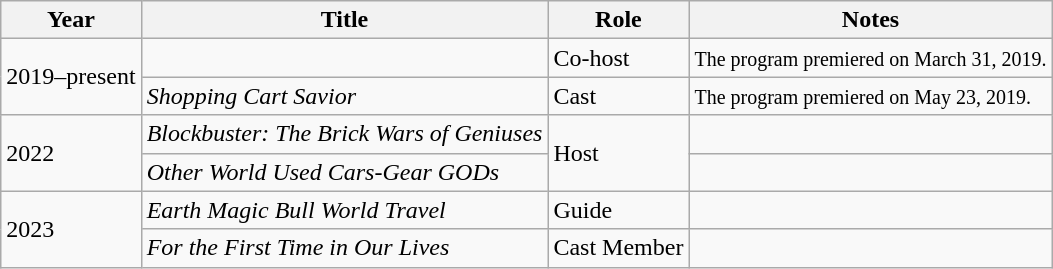<table class="wikitable">
<tr>
<th>Year</th>
<th>Title</th>
<th>Role</th>
<th>Notes</th>
</tr>
<tr>
<td rowspan=2>2019–present</td>
<td><em></em></td>
<td>Co-host</td>
<td><small>The program premiered on March 31, 2019.</small></td>
</tr>
<tr>
<td><em>Shopping Cart Savior</em></td>
<td>Cast</td>
<td><small>The program premiered on May 23, 2019.</small></td>
</tr>
<tr>
<td rowspan=2>2022</td>
<td><em>Blockbuster: The Brick Wars of Geniuses</em></td>
<td rowspan=2>Host</td>
<td></td>
</tr>
<tr>
<td><em>Other World Used Cars-Gear GODs</em></td>
<td></td>
</tr>
<tr>
<td rowspan=2>2023</td>
<td><em>Earth Magic Bull World Travel</em></td>
<td>Guide</td>
<td></td>
</tr>
<tr>
<td><em>For the First Time in Our Lives</em></td>
<td>Cast Member</td>
<td></td>
</tr>
</table>
